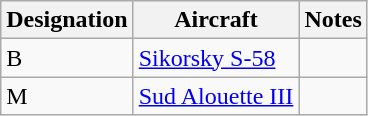<table class="wikitable">
<tr>
<th>Designation</th>
<th>Aircraft</th>
<th>Notes</th>
</tr>
<tr>
<td>B</td>
<td><a href='#'>Sikorsky S-58</a></td>
<td></td>
</tr>
<tr>
<td>M</td>
<td><a href='#'>Sud Alouette III</a></td>
<td></td>
</tr>
</table>
